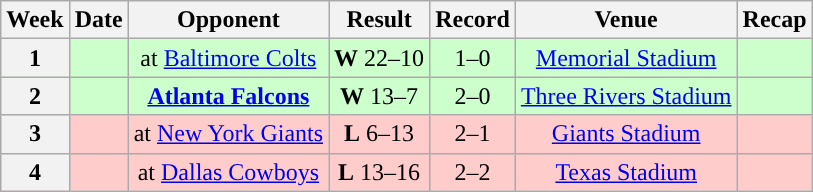<table class="wikitable" style="text-align:center">
<tr>
<th>Week</th>
<th>Date</th>
<th>Opponent</th>
<th>Result</th>
<th>Record</th>
<th>Venue</th>
<th>Recap</th>
</tr>
<tr style="background:#cfc;">
<th>1</th>
<td></td>
<td style="text-align:center;">at <a href='#'>Baltimore Colts</a></td>
<td style="text-align:center;"><strong>W</strong> 22–10</td>
<td style="text-align:center;">1–0</td>
<td style="text-align:center;"><a href='#'>Memorial Stadium</a></td>
<td style="text-align:center;"></td>
</tr>
<tr style="background:#cfc;">
<th>2</th>
<td></td>
<td style="text-align:center;"><strong><a href='#'>Atlanta Falcons</a></strong></td>
<td style="text-align:center;"><strong>W</strong> 13–7</td>
<td style="text-align:center;">2–0</td>
<td style="text-align:center;"><a href='#'>Three Rivers Stadium</a></td>
<td style="text-align:center;"></td>
</tr>
<tr style="background:#fcc;">
<th>3</th>
<td></td>
<td style="text-align:center;">at <a href='#'>New York Giants</a></td>
<td style="text-align:center;"><strong>L</strong> 6–13</td>
<td style="text-align:center;">2–1</td>
<td style="text-align:center;"><a href='#'>Giants Stadium</a></td>
<td style="text-align:center;"></td>
</tr>
<tr style="background:#fcc;">
<th>4</th>
<td></td>
<td style="text-align:center;">at <a href='#'>Dallas Cowboys</a></td>
<td style="text-align:center;"><strong>L</strong> 13–16</td>
<td style="text-align:center;">2–2</td>
<td style="text-align:center;"><a href='#'>Texas Stadium</a></td>
<td style="text-align:center;"></td>
</tr>
</table>
